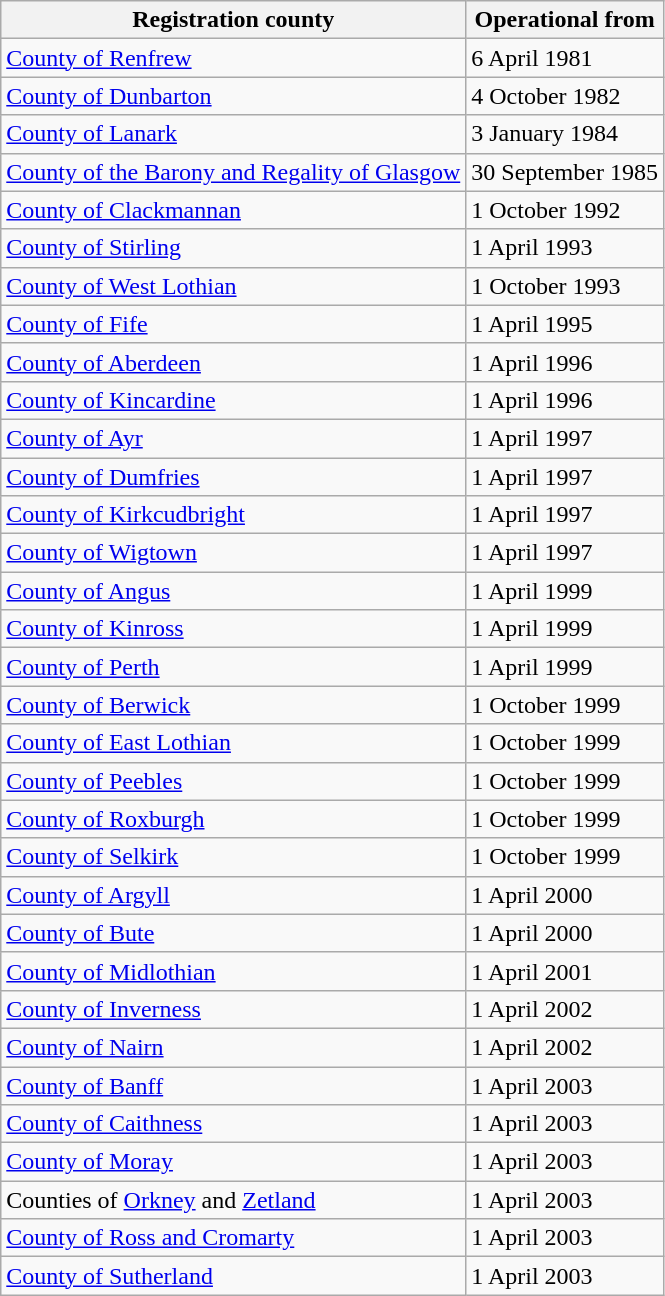<table class="wikitable">
<tr>
<th>Registration county</th>
<th>Operational from</th>
</tr>
<tr>
<td><a href='#'>County of Renfrew</a></td>
<td>6 April 1981</td>
</tr>
<tr>
<td><a href='#'>County of Dunbarton</a></td>
<td>4 October 1982</td>
</tr>
<tr>
<td><a href='#'>County of Lanark</a></td>
<td>3 January 1984</td>
</tr>
<tr>
<td><a href='#'>County of the Barony and Regality of Glasgow</a></td>
<td>30 September 1985</td>
</tr>
<tr>
<td><a href='#'>County of Clackmannan</a></td>
<td>1 October 1992</td>
</tr>
<tr>
<td><a href='#'>County of Stirling</a></td>
<td>1 April 1993</td>
</tr>
<tr>
<td><a href='#'>County of West Lothian</a></td>
<td>1 October 1993</td>
</tr>
<tr>
<td><a href='#'>County of Fife</a></td>
<td>1 April 1995</td>
</tr>
<tr>
<td><a href='#'>County of Aberdeen</a></td>
<td>1 April 1996</td>
</tr>
<tr>
<td><a href='#'>County of Kincardine</a></td>
<td>1 April 1996</td>
</tr>
<tr>
<td><a href='#'>County of Ayr</a></td>
<td>1 April 1997</td>
</tr>
<tr>
<td><a href='#'>County of Dumfries</a></td>
<td>1 April 1997</td>
</tr>
<tr>
<td><a href='#'>County of Kirkcudbright</a></td>
<td>1 April 1997</td>
</tr>
<tr>
<td><a href='#'>County of Wigtown</a></td>
<td>1 April 1997</td>
</tr>
<tr>
<td><a href='#'>County of Angus</a></td>
<td>1 April 1999</td>
</tr>
<tr>
<td><a href='#'>County of Kinross</a></td>
<td>1 April 1999</td>
</tr>
<tr>
<td><a href='#'>County of Perth</a></td>
<td>1 April 1999</td>
</tr>
<tr>
<td><a href='#'>County of Berwick</a></td>
<td>1 October 1999</td>
</tr>
<tr>
<td><a href='#'>County of East Lothian</a></td>
<td>1 October 1999</td>
</tr>
<tr>
<td><a href='#'>County of Peebles</a></td>
<td>1 October 1999</td>
</tr>
<tr>
<td><a href='#'>County of Roxburgh</a></td>
<td>1 October 1999</td>
</tr>
<tr>
<td><a href='#'>County of Selkirk</a></td>
<td>1 October 1999</td>
</tr>
<tr>
<td><a href='#'>County of Argyll</a></td>
<td>1 April 2000</td>
</tr>
<tr>
<td><a href='#'>County of Bute</a></td>
<td>1 April 2000</td>
</tr>
<tr>
<td><a href='#'>County of Midlothian</a></td>
<td>1 April 2001</td>
</tr>
<tr>
<td><a href='#'>County of Inverness</a></td>
<td>1 April 2002</td>
</tr>
<tr>
<td><a href='#'>County of Nairn</a></td>
<td>1 April 2002</td>
</tr>
<tr>
<td><a href='#'>County of Banff</a></td>
<td>1 April 2003</td>
</tr>
<tr>
<td><a href='#'>County of Caithness</a></td>
<td>1 April 2003</td>
</tr>
<tr>
<td><a href='#'>County of Moray</a></td>
<td>1 April 2003</td>
</tr>
<tr>
<td>Counties of <a href='#'>Orkney</a> and <a href='#'>Zetland</a></td>
<td>1 April 2003</td>
</tr>
<tr>
<td><a href='#'>County of Ross and Cromarty</a></td>
<td>1 April 2003</td>
</tr>
<tr>
<td><a href='#'>County of Sutherland</a></td>
<td>1 April 2003</td>
</tr>
</table>
